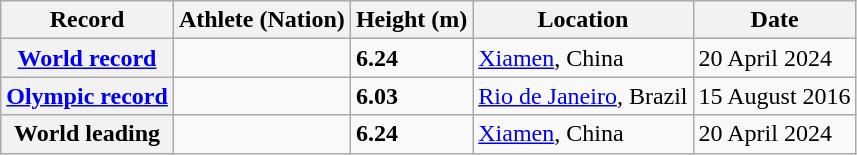<table class="wikitable">
<tr>
<th>Record</th>
<th>Athlete (Nation)</th>
<th>Height (m)</th>
<th>Location</th>
<th>Date</th>
</tr>
<tr>
<th><a href='#'>World record</a></th>
<td></td>
<td><strong>6.24</strong></td>
<td><a href='#'>Xiamen</a>, China</td>
<td>20 April 2024</td>
</tr>
<tr>
<th><a href='#'>Olympic record</a></th>
<td></td>
<td><strong>6.03</strong></td>
<td><a href='#'>Rio de Janeiro</a>, Brazil</td>
<td>15 August 2016</td>
</tr>
<tr>
<th>World leading</th>
<td></td>
<td><strong>6.24</strong></td>
<td><a href='#'>Xiamen</a>, China</td>
<td>20 April 2024</td>
</tr>
</table>
